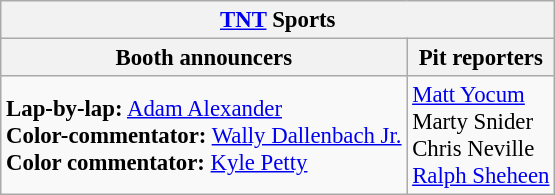<table class="wikitable" style="font-size: 95%;">
<tr>
<th colspan="2"><a href='#'>TNT</a> Sports</th>
</tr>
<tr>
<th>Booth announcers</th>
<th>Pit reporters</th>
</tr>
<tr>
<td><strong>Lap-by-lap:</strong> <a href='#'>Adam Alexander</a><br><strong>Color-commentator:</strong> <a href='#'>Wally Dallenbach Jr.</a><br><strong>Color commentator:</strong> <a href='#'>Kyle Petty</a></td>
<td><a href='#'>Matt Yocum</a><br>Marty Snider<br>Chris Neville<br><a href='#'>Ralph Sheheen</a></td>
</tr>
</table>
